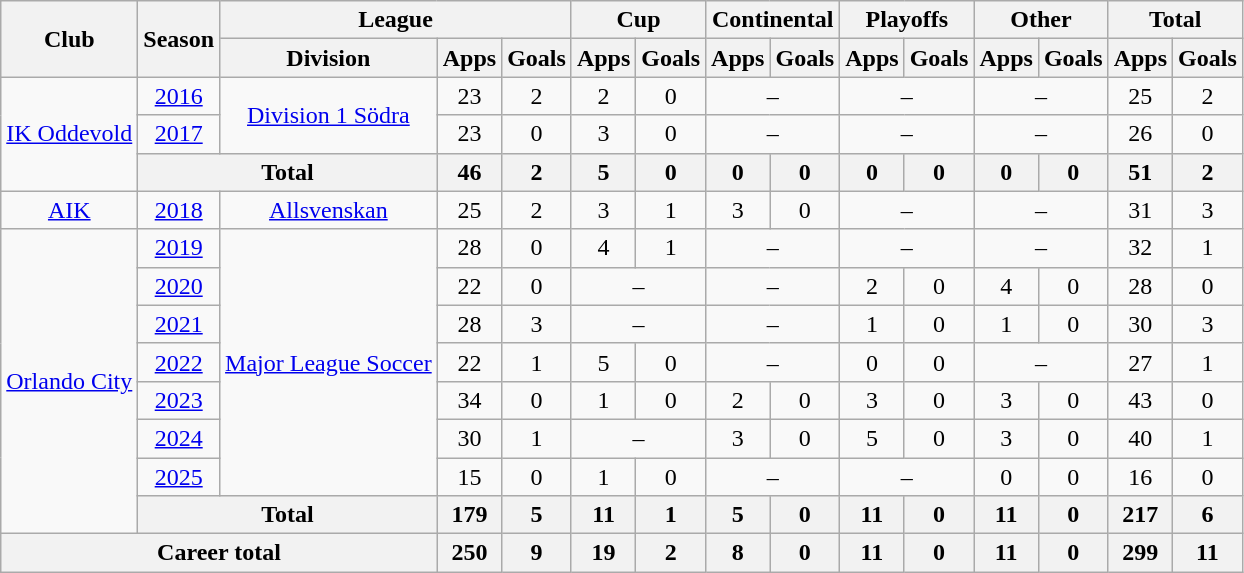<table class="wikitable" style="text-align: center;">
<tr>
<th rowspan="2">Club</th>
<th rowspan="2">Season</th>
<th colspan="3">League</th>
<th colspan="2">Cup</th>
<th colspan="2">Continental</th>
<th colspan="2">Playoffs</th>
<th colspan="2">Other</th>
<th colspan="2">Total</th>
</tr>
<tr>
<th>Division</th>
<th>Apps</th>
<th>Goals</th>
<th>Apps</th>
<th>Goals</th>
<th>Apps</th>
<th>Goals</th>
<th>Apps</th>
<th>Goals</th>
<th>Apps</th>
<th>Goals</th>
<th>Apps</th>
<th>Goals</th>
</tr>
<tr>
<td rowspan="3"><a href='#'>IK Oddevold</a></td>
<td><a href='#'>2016</a></td>
<td rowspan="2"><a href='#'>Division 1 Södra</a></td>
<td>23</td>
<td>2</td>
<td>2</td>
<td>0</td>
<td colspan="2">–</td>
<td colspan="2">–</td>
<td colspan="2">–</td>
<td>25</td>
<td>2</td>
</tr>
<tr>
<td><a href='#'>2017</a></td>
<td>23</td>
<td>0</td>
<td>3</td>
<td>0</td>
<td colspan="2">–</td>
<td colspan="2">–</td>
<td colspan="2">–</td>
<td>26</td>
<td>0</td>
</tr>
<tr>
<th colspan="2">Total</th>
<th>46</th>
<th>2</th>
<th>5</th>
<th>0</th>
<th>0</th>
<th>0</th>
<th>0</th>
<th>0</th>
<th>0</th>
<th>0</th>
<th>51</th>
<th>2</th>
</tr>
<tr>
<td valign="center"><a href='#'>AIK</a></td>
<td><a href='#'>2018</a></td>
<td><a href='#'>Allsvenskan</a></td>
<td>25</td>
<td>2</td>
<td>3</td>
<td>1</td>
<td>3</td>
<td>0</td>
<td colspan="2">–</td>
<td colspan="2">–</td>
<td>31</td>
<td>3</td>
</tr>
<tr>
<td rowspan="8"><a href='#'>Orlando City</a></td>
<td><a href='#'>2019</a></td>
<td rowspan="7"><a href='#'>Major League Soccer</a></td>
<td>28</td>
<td>0</td>
<td>4</td>
<td>1</td>
<td colspan="2">–</td>
<td colspan="2">–</td>
<td colspan="2">–</td>
<td>32</td>
<td>1</td>
</tr>
<tr>
<td><a href='#'>2020</a></td>
<td>22</td>
<td>0</td>
<td colspan="2">–</td>
<td colspan="2">–</td>
<td>2</td>
<td>0</td>
<td>4</td>
<td>0</td>
<td>28</td>
<td>0</td>
</tr>
<tr>
<td><a href='#'>2021</a></td>
<td>28</td>
<td>3</td>
<td colspan="2">–</td>
<td colspan="2">–</td>
<td>1</td>
<td>0</td>
<td>1</td>
<td>0</td>
<td>30</td>
<td>3</td>
</tr>
<tr>
<td><a href='#'>2022</a></td>
<td>22</td>
<td>1</td>
<td>5</td>
<td>0</td>
<td colspan="2">–</td>
<td>0</td>
<td>0</td>
<td colspan="2">–</td>
<td>27</td>
<td>1</td>
</tr>
<tr>
<td><a href='#'>2023</a></td>
<td>34</td>
<td>0</td>
<td>1</td>
<td>0</td>
<td>2</td>
<td>0</td>
<td>3</td>
<td>0</td>
<td>3</td>
<td>0</td>
<td>43</td>
<td>0</td>
</tr>
<tr>
<td><a href='#'>2024</a></td>
<td>30</td>
<td>1</td>
<td colspan="2">–</td>
<td>3</td>
<td>0</td>
<td>5</td>
<td>0</td>
<td>3</td>
<td>0</td>
<td>40</td>
<td>1</td>
</tr>
<tr>
<td><a href='#'>2025</a></td>
<td>15</td>
<td>0</td>
<td>1</td>
<td>0</td>
<td colspan="2">–</td>
<td colspan="2">–</td>
<td>0</td>
<td>0</td>
<td>16</td>
<td>0</td>
</tr>
<tr>
<th colspan="2">Total</th>
<th>179</th>
<th>5</th>
<th>11</th>
<th>1</th>
<th>5</th>
<th>0</th>
<th>11</th>
<th>0</th>
<th>11</th>
<th>0</th>
<th>217</th>
<th>6</th>
</tr>
<tr>
<th colspan="3">Career total</th>
<th>250</th>
<th>9</th>
<th>19</th>
<th>2</th>
<th>8</th>
<th>0</th>
<th>11</th>
<th>0</th>
<th>11</th>
<th>0</th>
<th>299</th>
<th>11</th>
</tr>
</table>
